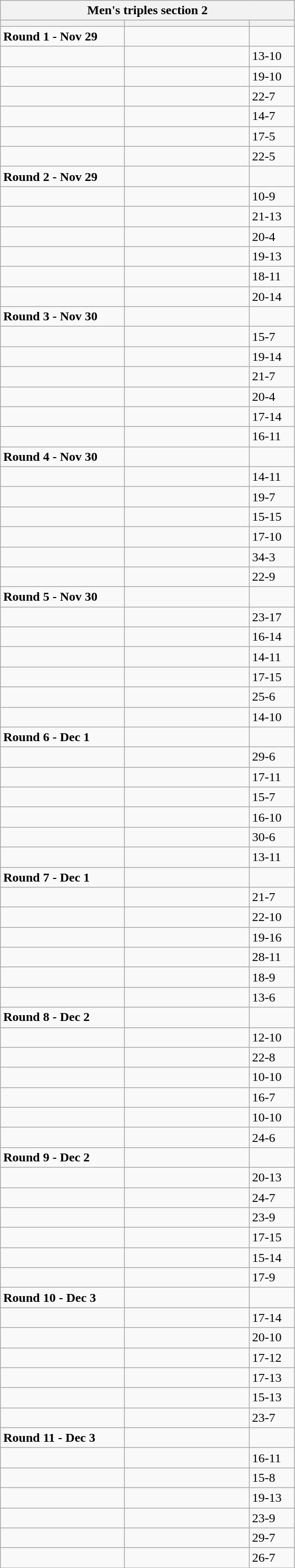<table class="wikitable">
<tr>
<th colspan="3">Men's triples section 2</th>
</tr>
<tr>
<th width=150></th>
<th width=150></th>
<th width=50></th>
</tr>
<tr>
<td><strong>Round 1 - Nov 29</strong></td>
<td></td>
<td></td>
</tr>
<tr>
<td></td>
<td></td>
<td>13-10</td>
</tr>
<tr>
<td></td>
<td></td>
<td>19-10</td>
</tr>
<tr>
<td></td>
<td></td>
<td>22-7</td>
</tr>
<tr>
<td></td>
<td></td>
<td>14-7</td>
</tr>
<tr>
<td></td>
<td></td>
<td>17-5</td>
</tr>
<tr>
<td></td>
<td></td>
<td>22-5</td>
</tr>
<tr>
<td><strong>Round 2 - Nov 29</strong></td>
<td></td>
<td></td>
</tr>
<tr>
<td></td>
<td></td>
<td>10-9</td>
</tr>
<tr>
<td></td>
<td></td>
<td>21-13</td>
</tr>
<tr>
<td></td>
<td></td>
<td>20-4</td>
</tr>
<tr>
<td></td>
<td></td>
<td>19-13</td>
</tr>
<tr>
<td></td>
<td></td>
<td>18-11</td>
</tr>
<tr>
<td></td>
<td></td>
<td>20-14</td>
</tr>
<tr>
<td><strong>Round 3 - Nov 30</strong></td>
<td></td>
<td></td>
</tr>
<tr>
<td></td>
<td></td>
<td>15-7</td>
</tr>
<tr>
<td></td>
<td></td>
<td>19-14</td>
</tr>
<tr>
<td></td>
<td></td>
<td>21-7</td>
</tr>
<tr>
<td></td>
<td></td>
<td>20-4</td>
</tr>
<tr>
<td></td>
<td></td>
<td>17-14</td>
</tr>
<tr>
<td></td>
<td></td>
<td>16-11</td>
</tr>
<tr>
<td><strong>Round 4 - Nov 30</strong></td>
<td></td>
<td></td>
</tr>
<tr>
<td></td>
<td></td>
<td>14-11</td>
</tr>
<tr>
<td></td>
<td></td>
<td>19-7</td>
</tr>
<tr>
<td></td>
<td></td>
<td>15-15</td>
</tr>
<tr>
<td></td>
<td></td>
<td>17-10</td>
</tr>
<tr>
<td></td>
<td></td>
<td>34-3</td>
</tr>
<tr>
<td></td>
<td></td>
<td>22-9</td>
</tr>
<tr>
<td><strong>Round 5 - Nov 30</strong></td>
<td></td>
<td></td>
</tr>
<tr>
<td></td>
<td></td>
<td>23-17</td>
</tr>
<tr>
<td></td>
<td></td>
<td>16-14</td>
</tr>
<tr>
<td></td>
<td></td>
<td>14-11</td>
</tr>
<tr>
<td></td>
<td></td>
<td>17-15</td>
</tr>
<tr>
<td></td>
<td></td>
<td>25-6</td>
</tr>
<tr>
<td></td>
<td></td>
<td>14-10</td>
</tr>
<tr>
<td><strong>Round 6  - Dec 1</strong></td>
<td></td>
<td></td>
</tr>
<tr>
<td></td>
<td></td>
<td>29-6</td>
</tr>
<tr>
<td></td>
<td></td>
<td>17-11</td>
</tr>
<tr>
<td></td>
<td></td>
<td>15-7</td>
</tr>
<tr>
<td></td>
<td></td>
<td>16-10</td>
</tr>
<tr>
<td></td>
<td></td>
<td>30-6</td>
</tr>
<tr>
<td></td>
<td></td>
<td>13-11</td>
</tr>
<tr>
<td><strong>Round 7 - Dec 1</strong></td>
<td></td>
<td></td>
</tr>
<tr>
<td></td>
<td></td>
<td>21-7</td>
</tr>
<tr>
<td></td>
<td></td>
<td>22-10</td>
</tr>
<tr>
<td></td>
<td></td>
<td>19-16</td>
</tr>
<tr>
<td></td>
<td></td>
<td>28-11</td>
</tr>
<tr>
<td></td>
<td></td>
<td>18-9</td>
</tr>
<tr>
<td></td>
<td></td>
<td>13-6</td>
</tr>
<tr>
<td><strong>Round 8 - Dec 2</strong></td>
<td></td>
<td></td>
</tr>
<tr>
<td></td>
<td></td>
<td>12-10</td>
</tr>
<tr>
<td></td>
<td></td>
<td>22-8</td>
</tr>
<tr>
<td></td>
<td></td>
<td>10-10</td>
</tr>
<tr>
<td></td>
<td></td>
<td>16-7</td>
</tr>
<tr>
<td></td>
<td></td>
<td>10-10</td>
</tr>
<tr>
<td></td>
<td></td>
<td>24-6</td>
</tr>
<tr>
<td><strong>Round 9 - Dec 2</strong></td>
<td></td>
<td></td>
</tr>
<tr>
<td></td>
<td></td>
<td>20-13</td>
</tr>
<tr>
<td></td>
<td></td>
<td>24-7</td>
</tr>
<tr>
<td></td>
<td></td>
<td>23-9</td>
</tr>
<tr>
<td></td>
<td></td>
<td>17-15</td>
</tr>
<tr>
<td></td>
<td></td>
<td>15-14</td>
</tr>
<tr>
<td></td>
<td></td>
<td>17-9</td>
</tr>
<tr>
<td><strong>Round 10 - Dec 3</strong></td>
<td></td>
<td></td>
</tr>
<tr>
<td></td>
<td></td>
<td>17-14</td>
</tr>
<tr>
<td></td>
<td></td>
<td>20-10</td>
</tr>
<tr>
<td></td>
<td></td>
<td>17-12</td>
</tr>
<tr>
<td></td>
<td></td>
<td>17-13</td>
</tr>
<tr>
<td></td>
<td></td>
<td>15-13</td>
</tr>
<tr>
<td></td>
<td></td>
<td>23-7</td>
</tr>
<tr>
<td><strong>Round 11 - Dec 3</strong></td>
<td></td>
<td></td>
</tr>
<tr>
<td></td>
<td></td>
<td>16-11</td>
</tr>
<tr>
<td></td>
<td></td>
<td>15-8</td>
</tr>
<tr>
<td></td>
<td></td>
<td>19-13</td>
</tr>
<tr>
<td></td>
<td></td>
<td>23-9</td>
</tr>
<tr>
<td></td>
<td></td>
<td>29-7</td>
</tr>
<tr>
<td></td>
<td></td>
<td>26-7</td>
</tr>
<tr>
</tr>
</table>
